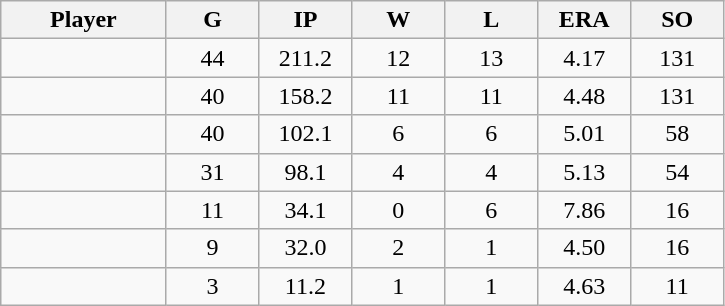<table class="wikitable sortable">
<tr>
<th bgcolor="#DDDDFF" width="16%">Player</th>
<th bgcolor="#DDDDFF" width="9%">G</th>
<th bgcolor="#DDDDFF" width="9%">IP</th>
<th bgcolor="#DDDDFF" width="9%">W</th>
<th bgcolor="#DDDDFF" width="9%">L</th>
<th bgcolor="#DDDDFF" width="9%">ERA</th>
<th bgcolor="#DDDDFF" width="9%">SO</th>
</tr>
<tr align="center">
<td></td>
<td>44</td>
<td>211.2</td>
<td>12</td>
<td>13</td>
<td>4.17</td>
<td>131</td>
</tr>
<tr align="center">
<td></td>
<td>40</td>
<td>158.2</td>
<td>11</td>
<td>11</td>
<td>4.48</td>
<td>131</td>
</tr>
<tr align="center">
<td></td>
<td>40</td>
<td>102.1</td>
<td>6</td>
<td>6</td>
<td>5.01</td>
<td>58</td>
</tr>
<tr align="center">
<td></td>
<td>31</td>
<td>98.1</td>
<td>4</td>
<td>4</td>
<td>5.13</td>
<td>54</td>
</tr>
<tr align="center">
<td></td>
<td>11</td>
<td>34.1</td>
<td>0</td>
<td>6</td>
<td>7.86</td>
<td>16</td>
</tr>
<tr align="center">
<td></td>
<td>9</td>
<td>32.0</td>
<td>2</td>
<td>1</td>
<td>4.50</td>
<td>16</td>
</tr>
<tr align="center">
<td></td>
<td>3</td>
<td>11.2</td>
<td>1</td>
<td>1</td>
<td>4.63</td>
<td>11</td>
</tr>
</table>
